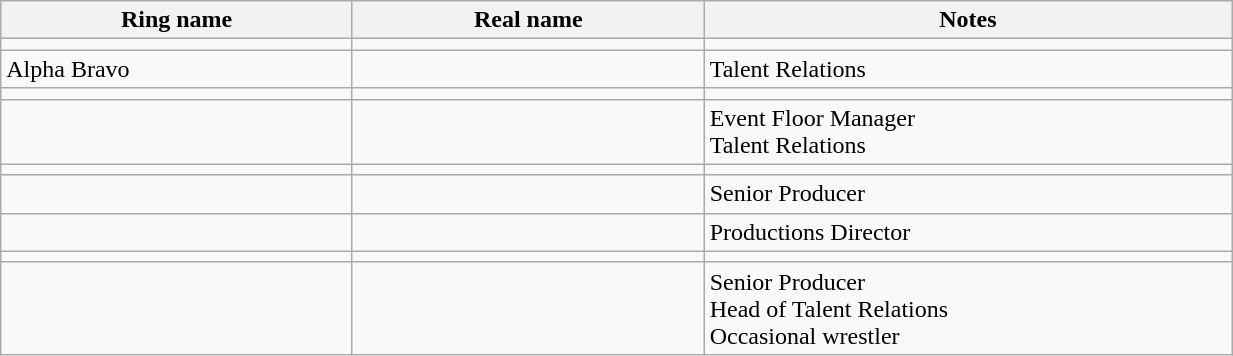<table class="wikitable sortable" style="width:65%;">
<tr>
<th width=20%>Ring name</th>
<th width=20%>Real name</th>
<th width=30%>Notes</th>
</tr>
<tr>
<td></td>
<td></td>
<td></td>
</tr>
<tr>
<td>Alpha Bravo</td>
<td></td>
<td>Talent Relations</td>
</tr>
<tr>
<td></td>
<td></td>
<td></td>
</tr>
<tr>
<td></td>
<td></td>
<td>Event Floor Manager <br> Talent Relations</td>
</tr>
<tr>
<td></td>
<td></td>
<td></td>
</tr>
<tr>
<td></td>
<td></td>
<td>Senior Producer</td>
</tr>
<tr>
<td></td>
<td></td>
<td>Productions Director</td>
</tr>
<tr>
<td></td>
<td></td>
<td></td>
</tr>
<tr>
<td></td>
<td></td>
<td>Senior Producer<br>Head of Talent Relations<br>Occasional wrestler</td>
</tr>
</table>
